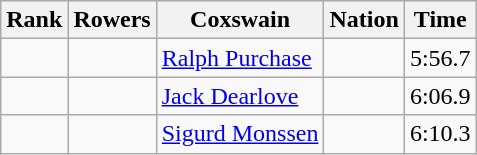<table class="wikitable sortable" style="text-align:center">
<tr>
<th>Rank</th>
<th>Rowers</th>
<th>Coxswain</th>
<th>Nation</th>
<th>Time</th>
</tr>
<tr>
<td></td>
<td align=left></td>
<td align=left><a href='#'>Ralph Purchase</a></td>
<td align=left></td>
<td>5:56.7</td>
</tr>
<tr>
<td></td>
<td align=left></td>
<td align=left><a href='#'>Jack Dearlove</a></td>
<td align=left></td>
<td>6:06.9</td>
</tr>
<tr>
<td></td>
<td align=left></td>
<td align=left><a href='#'>Sigurd Monssen</a></td>
<td align=left></td>
<td>6:10.3</td>
</tr>
</table>
